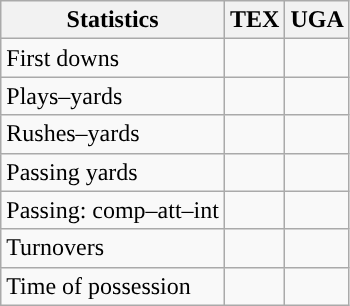<table class="wikitable" style="float:left">
<tr>
<th>Statistics</th>
<th>TEX</th>
<th>UGA</th>
</tr>
<tr>
<td>First downs</td>
<td></td>
<td></td>
</tr>
<tr>
<td>Plays–yards</td>
<td></td>
<td></td>
</tr>
<tr>
<td>Rushes–yards</td>
<td></td>
<td></td>
</tr>
<tr>
<td>Passing yards</td>
<td></td>
<td></td>
</tr>
<tr>
<td>Passing: comp–att–int</td>
<td></td>
<td></td>
</tr>
<tr>
<td>Turnovers</td>
<td></td>
<td></td>
</tr>
<tr>
<td>Time of possession</td>
<td></td>
<td></td>
</tr>
</table>
